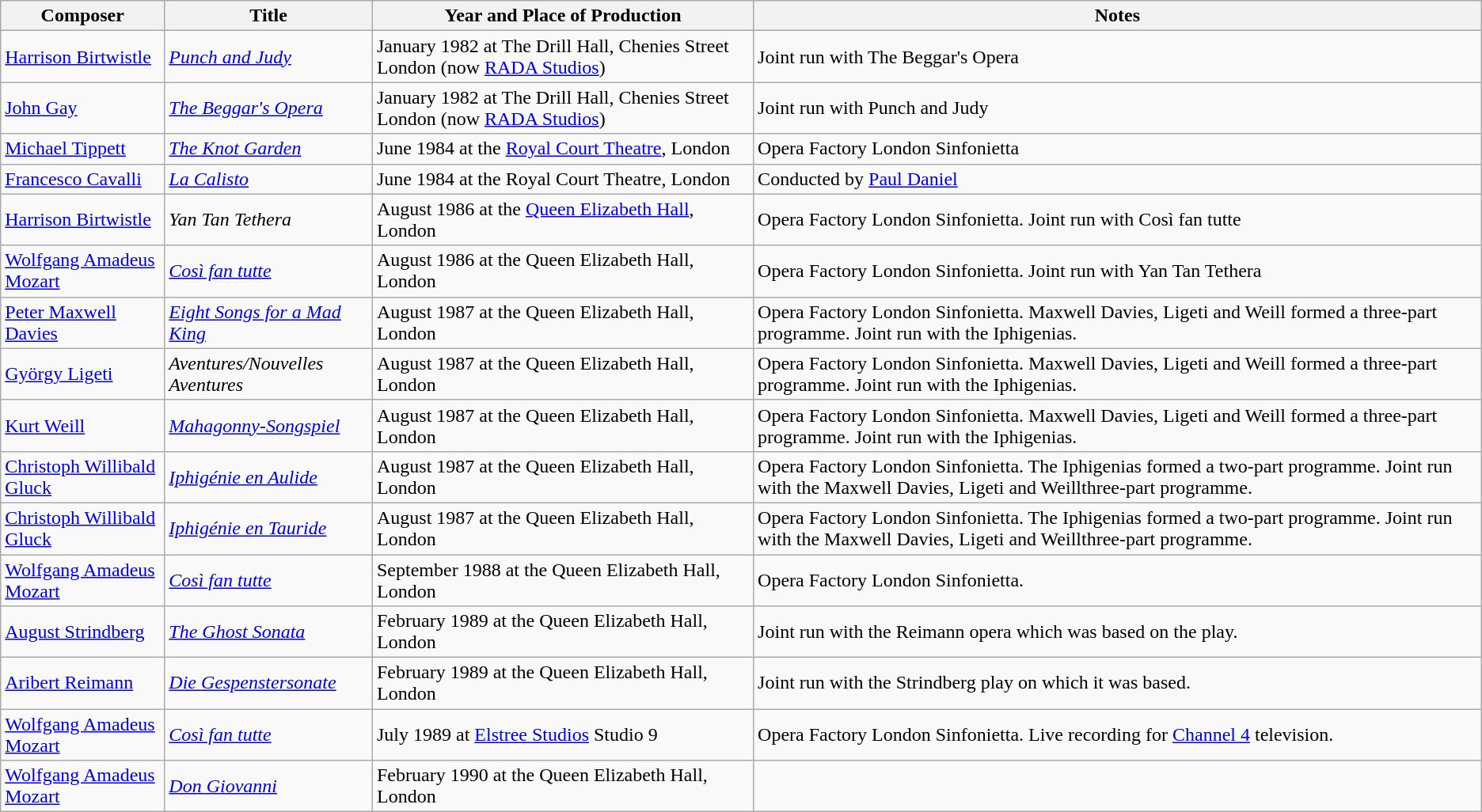<table class="wikitable">
<tr>
<th align="left">Composer</th>
<th align="left">Title</th>
<th align="left">Year and Place of Production</th>
<th align="left">Notes</th>
</tr>
<tr>
<td align="left"><a href='#'>Harrison Birtwistle</a></td>
<td align="left"><em><a href='#'>Punch and Judy</a></em></td>
<td align="left">January 1982 at The Drill Hall, Chenies Street London (now <a href='#'>RADA Studios</a>)</td>
<td align="left">Joint run with The Beggar's Opera</td>
</tr>
<tr>
<td align="left"><a href='#'>John Gay</a></td>
<td align="left"><em><a href='#'>The Beggar's Opera</a></em></td>
<td align="left">January 1982 at The Drill Hall, Chenies Street London (now <a href='#'>RADA Studios</a>)</td>
<td align="left">Joint run with Punch and Judy</td>
</tr>
<tr>
<td align="left"><a href='#'>Michael Tippett</a></td>
<td align="left"><em><a href='#'>The Knot Garden</a></em></td>
<td align="left">June 1984 at the <a href='#'>Royal Court Theatre</a>, London</td>
<td align="left">Opera Factory London Sinfonietta</td>
</tr>
<tr>
<td align="left"><a href='#'>Francesco Cavalli</a></td>
<td align="left"><em><a href='#'>La Calisto</a></em></td>
<td align="left">June 1984 at the Royal Court Theatre, London</td>
<td align="left">Conducted by <a href='#'>Paul Daniel</a></td>
</tr>
<tr>
<td align="left"><a href='#'>Harrison Birtwistle</a></td>
<td align="left"><em>Yan Tan Tethera</em></td>
<td align="left">August 1986 at the <a href='#'>Queen Elizabeth Hall</a>, London</td>
<td align="left">Opera Factory London Sinfonietta. Joint run with Così fan tutte</td>
</tr>
<tr>
<td align="left"><a href='#'>Wolfgang Amadeus Mozart</a></td>
<td align="left"><em><a href='#'>Così fan tutte</a></em></td>
<td align="left">August 1986 at the Queen Elizabeth Hall, London</td>
<td align="left">Opera Factory London Sinfonietta. Joint run with Yan Tan Tethera</td>
</tr>
<tr>
<td align="left"><a href='#'>Peter Maxwell Davies</a></td>
<td align="left"><em><a href='#'>Eight Songs for a Mad King</a></em></td>
<td align="left">August 1987 at the Queen Elizabeth Hall, London</td>
<td align="left">Opera Factory London Sinfonietta. Maxwell Davies, Ligeti and Weill formed a three-part programme. Joint run with the Iphigenias.</td>
</tr>
<tr>
<td align="left"><a href='#'>György Ligeti</a></td>
<td align="left"><em>Aventures/Nouvelles Aventures</em></td>
<td align="left">August 1987 at the Queen Elizabeth Hall, London</td>
<td align="left">Opera Factory London Sinfonietta. Maxwell Davies, Ligeti and Weill formed a three-part programme. Joint run with the Iphigenias.</td>
</tr>
<tr>
<td align="left"><a href='#'>Kurt Weill</a></td>
<td align="left"><em><a href='#'>Mahagonny-Songspiel</a></em></td>
<td align="left">August 1987 at the Queen Elizabeth Hall, London</td>
<td align="left">Opera Factory London Sinfonietta. Maxwell Davies, Ligeti and Weill formed a three-part programme. Joint run with the Iphigenias.</td>
</tr>
<tr>
<td align="left"><a href='#'>Christoph Willibald Gluck</a></td>
<td align="left"><em><a href='#'>Iphigénie en Aulide</a></em></td>
<td align="left">August 1987 at the Queen Elizabeth Hall, London</td>
<td align="left">Opera Factory London Sinfonietta. The Iphigenias formed a two-part programme. Joint run with the Maxwell Davies, Ligeti and Weillthree-part programme.</td>
</tr>
<tr>
<td align="left"><a href='#'>Christoph Willibald Gluck</a></td>
<td align="left"><em><a href='#'>Iphigénie en Tauride</a></em></td>
<td align="left">August 1987 at the Queen Elizabeth Hall, London</td>
<td align="left">Opera Factory London Sinfonietta. The Iphigenias formed a two-part programme. Joint run with the Maxwell Davies, Ligeti and Weillthree-part programme.</td>
</tr>
<tr>
<td align="left"><a href='#'>Wolfgang Amadeus Mozart</a></td>
<td align="left"><em><a href='#'>Così fan tutte</a></em></td>
<td align="left">September 1988 at the Queen Elizabeth Hall, London</td>
<td align="left">Opera Factory London Sinfonietta.</td>
</tr>
<tr>
<td align="left"><a href='#'>August Strindberg</a></td>
<td align="left"><em><a href='#'>The Ghost Sonata</a></em></td>
<td align="left">February 1989 at the Queen Elizabeth Hall, London</td>
<td align="left">Joint run with the Reimann opera which was based on the play.</td>
</tr>
<tr>
<td align="left"><a href='#'>Aribert Reimann</a></td>
<td align="left"><em><a href='#'>Die Gespenstersonate</a></em></td>
<td align="left">February 1989 at the Queen Elizabeth Hall, London</td>
<td align="left">Joint run with the Strindberg play on which it was based.</td>
</tr>
<tr>
<td align="left"><a href='#'>Wolfgang Amadeus Mozart</a></td>
<td align="left"><em><a href='#'>Così fan tutte</a></em></td>
<td align="left">July 1989 at <a href='#'>Elstree Studios</a> Studio 9</td>
<td align="left">Opera Factory London Sinfonietta. Live recording for <a href='#'>Channel 4</a> television.</td>
</tr>
<tr>
<td align="left"><a href='#'>Wolfgang Amadeus Mozart</a></td>
<td align="left"><em><a href='#'>Don Giovanni</a></em></td>
<td align="left">February 1990 at the Queen Elizabeth Hall, London</td>
<td align="left"></td>
</tr>
</table>
